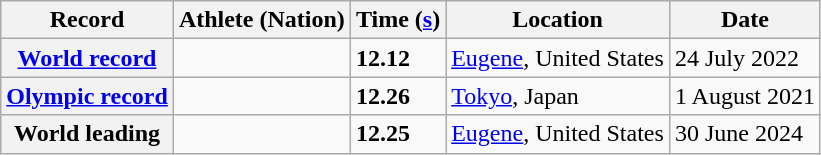<table class="wikitable">
<tr>
<th scope="col">Record</th>
<th scope="col">Athlete (Nation)</th>
<th scope="col">Time (<a href='#'>s</a>)</th>
<th scope="col">Location</th>
<th scope="col">Date</th>
</tr>
<tr>
<th scope="row"><a href='#'>World record</a></th>
<td></td>
<td><strong>12.12</strong></td>
<td><a href='#'>Eugene</a>, United States</td>
<td>24 July 2022</td>
</tr>
<tr>
<th scope="row"><a href='#'>Olympic record</a></th>
<td></td>
<td><strong>12.26</strong></td>
<td><a href='#'>Tokyo</a>, Japan</td>
<td>1 August 2021</td>
</tr>
<tr>
<th scope="row">World leading</th>
<td></td>
<td><strong>12.25</strong></td>
<td><a href='#'>Eugene</a>, United States</td>
<td>30 June 2024</td>
</tr>
</table>
